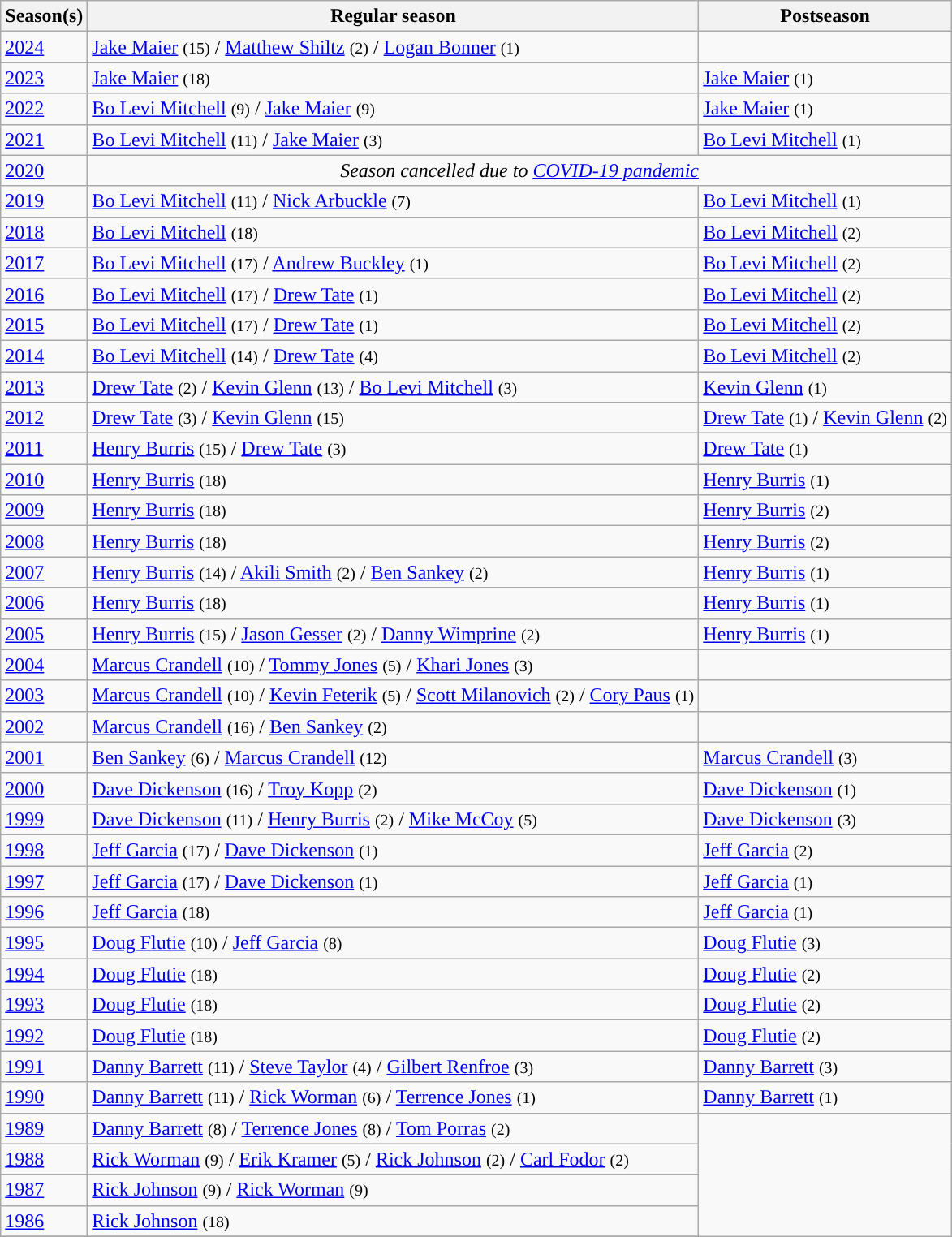<table class="wikitable sortable">
<tr>
<th>Season(s)</th>
<th>Regular season</th>
<th>Postseason</th>
</tr>
<tr>
<td align=left><a href='#'>2024</a></td>
<td align=left><a href='#'>Jake Maier</a> <small>(15)</small> / <a href='#'>Matthew Shiltz</a> <small>(2)</small> / <a href='#'>Logan Bonner</a> <small>(1)</small></td>
<td></td>
</tr>
<tr>
<td align=left><a href='#'>2023</a></td>
<td align=left><a href='#'>Jake Maier</a> <small>(18)</small></td>
<td><a href='#'>Jake Maier</a> <small>(1)</small></td>
</tr>
<tr>
<td align=left><a href='#'>2022</a></td>
<td align=left><a href='#'>Bo Levi Mitchell</a> <small>(9)</small> / <a href='#'>Jake Maier</a> <small>(9)</small></td>
<td><a href='#'>Jake Maier</a> <small>(1)</small></td>
</tr>
<tr>
<td align=left><a href='#'>2021</a></td>
<td align=left><a href='#'>Bo Levi Mitchell</a> <small>(11)</small> / <a href='#'>Jake Maier</a> <small>(3)</small></td>
<td align=left><a href='#'>Bo Levi Mitchell</a> <small>(1)</small></td>
</tr>
<tr>
<td><a href='#'>2020</a></td>
<td align="center" colSpan="2"><em>Season cancelled due to <a href='#'>COVID-19 pandemic</a></em></td>
</tr>
<tr>
<td align=left><a href='#'>2019</a></td>
<td align=left><a href='#'>Bo Levi Mitchell</a> <small>(11)</small> / <a href='#'>Nick Arbuckle</a> <small>(7)</small></td>
<td align=left><a href='#'>Bo Levi Mitchell</a> <small>(1)</small></td>
</tr>
<tr>
<td align=left><a href='#'>2018</a></td>
<td align=left><a href='#'>Bo Levi Mitchell</a> <small>(18)</small></td>
<td><a href='#'>Bo Levi Mitchell</a> <small>(2)</small></td>
</tr>
<tr>
<td align=left><a href='#'>2017</a></td>
<td align=left><a href='#'>Bo Levi Mitchell</a> <small>(17)</small> / <a href='#'>Andrew Buckley</a> <small>(1)</small></td>
<td><a href='#'>Bo Levi Mitchell</a> <small>(2)</small></td>
</tr>
<tr>
<td align=left><a href='#'>2016</a></td>
<td align=left><a href='#'>Bo Levi Mitchell</a> <small>(17)</small> / <a href='#'>Drew Tate</a> <small>(1)</small></td>
<td align=left><a href='#'>Bo Levi Mitchell</a> <small>(2)</small></td>
</tr>
<tr>
<td align=left><a href='#'>2015</a></td>
<td align=left><a href='#'>Bo Levi Mitchell</a> <small>(17)</small> / <a href='#'>Drew Tate</a> <small>(1)</small></td>
<td align=left><a href='#'>Bo Levi Mitchell</a> <small>(2)</small></td>
</tr>
<tr>
<td align=left><a href='#'>2014</a></td>
<td align=left><a href='#'>Bo Levi Mitchell</a> <small>(14)</small> / <a href='#'>Drew Tate</a> <small>(4)</small></td>
<td align=left><a href='#'>Bo Levi Mitchell</a> <small>(2)</small></td>
</tr>
<tr>
<td align=left><a href='#'>2013</a></td>
<td align=left><a href='#'>Drew Tate</a> <small>(2)</small> / <a href='#'>Kevin Glenn</a> <small>(13)</small> / <a href='#'>Bo Levi Mitchell</a> <small>(3)</small></td>
<td align=left><a href='#'>Kevin Glenn</a> <small>(1)</small></td>
</tr>
<tr>
<td align=left><a href='#'>2012</a></td>
<td align=left><a href='#'>Drew Tate</a> <small>(3)</small> / <a href='#'>Kevin Glenn</a> <small>(15)</small></td>
<td align=left><a href='#'>Drew Tate</a> <small>(1)</small> / <a href='#'>Kevin Glenn</a> <small>(2)</small></td>
</tr>
<tr>
<td align=left><a href='#'>2011</a></td>
<td align=left><a href='#'>Henry Burris</a> <small>(15)</small> / <a href='#'>Drew Tate</a> <small>(3)</small></td>
<td align=left><a href='#'>Drew Tate</a> <small>(1)</small></td>
</tr>
<tr>
<td align=left><a href='#'>2010</a></td>
<td align=left><a href='#'>Henry Burris</a> <small>(18)</small></td>
<td align=left><a href='#'>Henry Burris</a> <small>(1)</small></td>
</tr>
<tr>
<td align=left><a href='#'>2009</a></td>
<td align=left><a href='#'>Henry Burris</a> <small>(18)</small></td>
<td align=left><a href='#'>Henry Burris</a> <small>(2)</small></td>
</tr>
<tr>
<td align=left><a href='#'>2008</a></td>
<td align=left><a href='#'>Henry Burris</a> <small>(18)</small></td>
<td align=left><a href='#'>Henry Burris</a> <small>(2)</small></td>
</tr>
<tr>
<td align=left><a href='#'>2007</a></td>
<td align=left><a href='#'>Henry Burris</a> <small>(14)</small> / <a href='#'>Akili Smith</a> <small>(2)</small> / <a href='#'>Ben Sankey</a> <small>(2)</small></td>
<td align=left><a href='#'>Henry Burris</a> <small>(1)</small></td>
</tr>
<tr>
<td align=left><a href='#'>2006</a></td>
<td align=left><a href='#'>Henry Burris</a> <small>(18)</small></td>
<td align=left><a href='#'>Henry Burris</a> <small>(1)</small></td>
</tr>
<tr>
<td align=left><a href='#'>2005</a></td>
<td align=left><a href='#'>Henry Burris</a> <small>(15)</small> / <a href='#'>Jason Gesser</a> <small>(2)</small> / <a href='#'>Danny Wimprine</a> <small>(2)</small></td>
<td align=left><a href='#'>Henry Burris</a> <small>(1)</small></td>
</tr>
<tr>
<td align=left><a href='#'>2004</a></td>
<td align=left><a href='#'>Marcus Crandell</a> <small>(10)</small> / <a href='#'>Tommy Jones</a> <small>(5)</small> / <a href='#'>Khari Jones</a> <small>(3)</small></td>
<td></td>
</tr>
<tr>
<td align=left><a href='#'>2003</a></td>
<td align=left><a href='#'>Marcus Crandell</a> <small>(10)</small> / <a href='#'>Kevin Feterik</a> <small>(5)</small> / <a href='#'>Scott Milanovich</a> <small>(2)</small> / <a href='#'>Cory Paus</a> <small>(1)</small></td>
<td></td>
</tr>
<tr>
<td align=left><a href='#'>2002</a></td>
<td align=left><a href='#'>Marcus Crandell</a> <small>(16)</small> / <a href='#'>Ben Sankey</a> <small>(2)</small></td>
<td></td>
</tr>
<tr>
<td align=left><a href='#'>2001</a></td>
<td align=left><a href='#'>Ben Sankey</a> <small>(6)</small> / <a href='#'>Marcus Crandell</a> <small>(12)</small></td>
<td><a href='#'>Marcus Crandell</a> <small>(3)</small></td>
</tr>
<tr>
<td align=left><a href='#'>2000</a></td>
<td align=left><a href='#'>Dave Dickenson</a> <small>(16)</small> / <a href='#'>Troy Kopp</a> <small>(2)</small></td>
<td><a href='#'>Dave Dickenson</a> <small>(1)</small></td>
</tr>
<tr>
<td align=left><a href='#'>1999</a></td>
<td align=left><a href='#'>Dave Dickenson</a> <small>(11)</small> / <a href='#'>Henry Burris</a> <small>(2)</small> / <a href='#'>Mike McCoy</a> <small>(5)</small></td>
<td><a href='#'>Dave Dickenson</a> <small>(3)</small></td>
</tr>
<tr>
<td align=left><a href='#'>1998</a></td>
<td align=left><a href='#'>Jeff Garcia</a> <small>(17)</small> / <a href='#'>Dave Dickenson</a> <small>(1)</small></td>
<td><a href='#'>Jeff Garcia</a> <small>(2)</small></td>
</tr>
<tr>
<td align=left><a href='#'>1997</a></td>
<td align=left><a href='#'>Jeff Garcia</a> <small>(17)</small> / <a href='#'>Dave Dickenson</a> <small>(1)</small></td>
<td><a href='#'>Jeff Garcia</a> <small>(1)</small></td>
</tr>
<tr>
<td align=left><a href='#'>1996</a></td>
<td align=left><a href='#'>Jeff Garcia</a> <small>(18)</small></td>
<td><a href='#'>Jeff Garcia</a> <small>(1)</small></td>
</tr>
<tr>
<td align=left><a href='#'>1995</a></td>
<td align=left><a href='#'>Doug Flutie</a> <small>(10)</small> / <a href='#'>Jeff Garcia</a> <small>(8)</small></td>
<td><a href='#'>Doug Flutie</a> <small>(3)</small></td>
</tr>
<tr>
<td align=left><a href='#'>1994</a></td>
<td align=left><a href='#'>Doug Flutie</a> <small>(18)</small></td>
<td><a href='#'>Doug Flutie</a> <small>(2)</small></td>
</tr>
<tr>
<td align=left><a href='#'>1993</a></td>
<td align=left><a href='#'>Doug Flutie</a> <small>(18)</small></td>
<td><a href='#'>Doug Flutie</a> <small>(2)</small></td>
</tr>
<tr>
<td align=left><a href='#'>1992</a></td>
<td align=left><a href='#'>Doug Flutie</a> <small>(18)</small></td>
<td><a href='#'>Doug Flutie</a> <small>(2)</small></td>
</tr>
<tr>
<td align=left><a href='#'>1991</a></td>
<td align=left><a href='#'>Danny Barrett</a> <small>(11)</small> / <a href='#'>Steve Taylor</a> <small>(4)</small> / <a href='#'>Gilbert Renfroe</a> <small>(3)</small></td>
<td><a href='#'>Danny Barrett</a> <small>(3)</small></td>
</tr>
<tr>
<td align=left><a href='#'>1990</a></td>
<td align=left><a href='#'>Danny Barrett</a> <small>(11)</small> / <a href='#'>Rick Worman</a> <small>(6)</small> / <a href='#'>Terrence Jones</a> <small>(1)</small></td>
<td><a href='#'>Danny Barrett</a> <small>(1)</small></td>
</tr>
<tr>
<td align=left><a href='#'>1989</a></td>
<td align=left><a href='#'>Danny Barrett</a> <small>(8)</small> / <a href='#'>Terrence Jones</a> <small>(8)</small> / <a href='#'>Tom Porras</a> <small>(2)</small> </td>
</tr>
<tr>
<td align=left><a href='#'>1988</a></td>
<td align=left><a href='#'>Rick Worman</a> <small>(9)</small> / <a href='#'>Erik Kramer</a> <small>(5)</small> / <a href='#'>Rick Johnson</a> <small>(2)</small> / <a href='#'>Carl Fodor</a> <small>(2)</small></td>
</tr>
<tr>
<td align=left><a href='#'>1987</a></td>
<td align=left><a href='#'>Rick Johnson</a> <small>(9)</small> / <a href='#'>Rick Worman</a> <small>(9)</small></td>
</tr>
<tr>
<td align=left><a href='#'>1986</a></td>
<td align=left><a href='#'>Rick Johnson</a> <small>(18)</small><br></td>
</tr>
<tr>
</tr>
</table>
